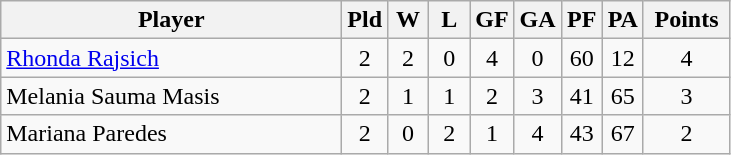<table class=wikitable style="text-align:center">
<tr>
<th width=220>Player</th>
<th width=20>Pld</th>
<th width=20>W</th>
<th width=20>L</th>
<th width=20>GF</th>
<th width=20>GA</th>
<th width=20>PF</th>
<th width=20>PA</th>
<th width=50>Points</th>
</tr>
<tr>
<td align=left> <a href='#'>Rhonda Rajsich</a></td>
<td>2</td>
<td>2</td>
<td>0</td>
<td>4</td>
<td>0</td>
<td>60</td>
<td>12</td>
<td>4</td>
</tr>
<tr>
<td align=left> Melania Sauma Masis</td>
<td>2</td>
<td>1</td>
<td>1</td>
<td>2</td>
<td>3</td>
<td>41</td>
<td>65</td>
<td>3</td>
</tr>
<tr>
<td align=left> Mariana Paredes</td>
<td>2</td>
<td>0</td>
<td>2</td>
<td>1</td>
<td>4</td>
<td>43</td>
<td>67</td>
<td>2</td>
</tr>
</table>
